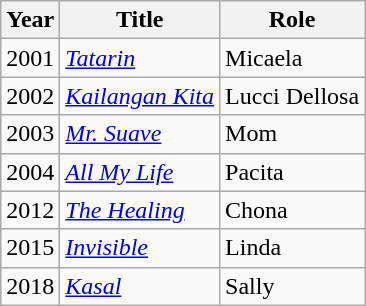<table class="wikitable">
<tr>
<th>Year</th>
<th>Title</th>
<th>Role</th>
</tr>
<tr>
<td>2001</td>
<td><em><a href='#'>Tatarin</a></em></td>
<td>Micaela</td>
</tr>
<tr>
<td>2002</td>
<td><em><a href='#'>Kailangan Kita</a></em></td>
<td>Lucci Dellosa</td>
</tr>
<tr>
<td>2003</td>
<td><em><a href='#'>Mr. Suave</a></em></td>
<td>Mom</td>
</tr>
<tr>
<td>2004</td>
<td><em><a href='#'>All My Life</a></em></td>
<td>Pacita</td>
</tr>
<tr>
<td>2012</td>
<td><em><a href='#'>The Healing</a></em></td>
<td>Chona</td>
</tr>
<tr>
<td>2015</td>
<td><em><a href='#'>Invisible</a></em></td>
<td>Linda</td>
</tr>
<tr>
<td>2018</td>
<td><em><a href='#'>Kasal</a></em></td>
<td>Sally</td>
</tr>
</table>
